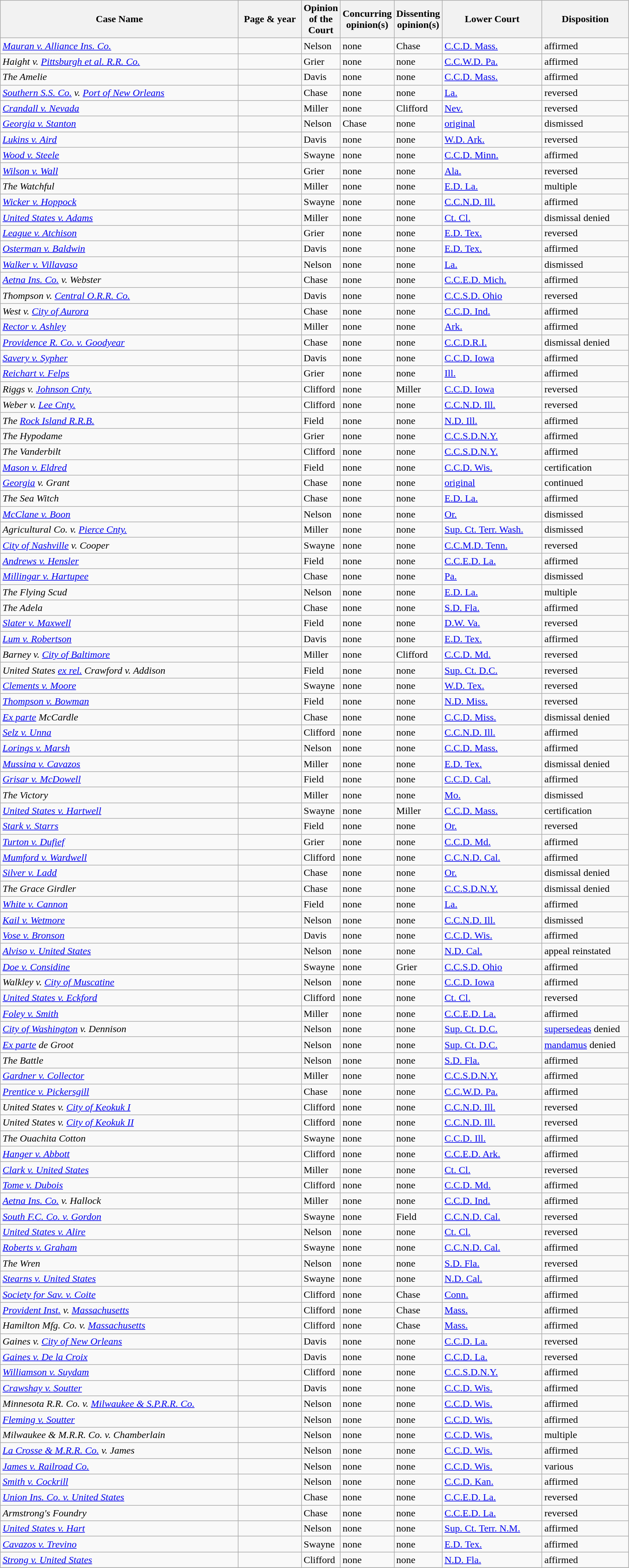<table class="wikitable sortable">
<tr>
<th scope="col" style="width: 380px;">Case Name</th>
<th scope="col" style="width: 95px;">Page & year</th>
<th scope="col" style="width: 10px;">Opinion of the Court</th>
<th scope="col" style="width: 10px;">Concurring opinion(s)</th>
<th scope="col" style="width: 10px;">Dissenting opinion(s)</th>
<th scope="col" style="width: 155px;">Lower Court</th>
<th scope="col" style="width: 133px;">Disposition</th>
</tr>
<tr>
<td><em><a href='#'>Mauran v. Alliance Ins. Co.</a></em></td>
<td align="right"></td>
<td>Nelson</td>
<td>none</td>
<td>Chase</td>
<td><a href='#'>C.C.D. Mass.</a></td>
<td>affirmed</td>
</tr>
<tr>
<td><em>Haight v. <a href='#'>Pittsburgh et al. R.R. Co.</a></em></td>
<td align="right"></td>
<td>Grier</td>
<td>none</td>
<td>none</td>
<td><a href='#'>C.C.W.D. Pa.</a></td>
<td>affirmed</td>
</tr>
<tr>
<td><em>The Amelie</em></td>
<td align="right"></td>
<td>Davis</td>
<td>none</td>
<td>none</td>
<td><a href='#'>C.C.D. Mass.</a></td>
<td>affirmed</td>
</tr>
<tr>
<td><em><a href='#'>Southern S.S. Co.</a> v. <a href='#'>Port of New Orleans</a></em></td>
<td align="right"></td>
<td>Chase</td>
<td>none</td>
<td>none</td>
<td><a href='#'>La.</a></td>
<td>reversed</td>
</tr>
<tr>
<td><em><a href='#'>Crandall v. Nevada</a></em></td>
<td align="right"></td>
<td>Miller</td>
<td>none</td>
<td>Clifford</td>
<td><a href='#'>Nev.</a></td>
<td>reversed</td>
</tr>
<tr>
<td><em><a href='#'>Georgia v. Stanton</a></em></td>
<td align="right"></td>
<td>Nelson</td>
<td>Chase</td>
<td>none</td>
<td><a href='#'>original</a></td>
<td>dismissed</td>
</tr>
<tr>
<td><em><a href='#'>Lukins v. Aird</a></em></td>
<td align="right"></td>
<td>Davis</td>
<td>none</td>
<td>none</td>
<td><a href='#'>W.D. Ark.</a></td>
<td>reversed</td>
</tr>
<tr>
<td><em><a href='#'>Wood v. Steele</a></em></td>
<td align="right"></td>
<td>Swayne</td>
<td>none</td>
<td>none</td>
<td><a href='#'>C.C.D. Minn.</a></td>
<td>affirmed</td>
</tr>
<tr>
<td><em><a href='#'>Wilson v. Wall</a></em></td>
<td align="right"></td>
<td>Grier</td>
<td>none</td>
<td>none</td>
<td><a href='#'>Ala.</a></td>
<td>reversed</td>
</tr>
<tr>
<td><em>The Watchful</em></td>
<td align="right"></td>
<td>Miller</td>
<td>none</td>
<td>none</td>
<td><a href='#'>E.D. La.</a></td>
<td>multiple</td>
</tr>
<tr>
<td><em><a href='#'>Wicker v. Hoppock</a></em></td>
<td align="right"></td>
<td>Swayne</td>
<td>none</td>
<td>none</td>
<td><a href='#'>C.C.N.D. Ill.</a></td>
<td>affirmed</td>
</tr>
<tr>
<td><em><a href='#'>United States v. Adams</a></em></td>
<td align="right"></td>
<td>Miller</td>
<td>none</td>
<td>none</td>
<td><a href='#'>Ct. Cl.</a></td>
<td>dismissal denied</td>
</tr>
<tr>
<td><em><a href='#'>League v. Atchison</a></em></td>
<td align="right"></td>
<td>Grier</td>
<td>none</td>
<td>none</td>
<td><a href='#'>E.D. Tex.</a></td>
<td>reversed</td>
</tr>
<tr>
<td><em><a href='#'>Osterman v. Baldwin</a></em></td>
<td align="right"></td>
<td>Davis</td>
<td>none</td>
<td>none</td>
<td><a href='#'>E.D. Tex.</a></td>
<td>affirmed</td>
</tr>
<tr>
<td><em><a href='#'>Walker v. Villavaso</a></em></td>
<td align="right"></td>
<td>Nelson</td>
<td>none</td>
<td>none</td>
<td><a href='#'>La.</a></td>
<td>dismissed</td>
</tr>
<tr>
<td><em><a href='#'>Aetna Ins. Co.</a> v. Webster</em></td>
<td align="right"></td>
<td>Chase</td>
<td>none</td>
<td>none</td>
<td><a href='#'>C.C.E.D. Mich.</a></td>
<td>affirmed</td>
</tr>
<tr>
<td><em>Thompson v. <a href='#'>Central O.R.R. Co.</a></em></td>
<td align="right"></td>
<td>Davis</td>
<td>none</td>
<td>none</td>
<td><a href='#'>C.C.S.D. Ohio</a></td>
<td>reversed</td>
</tr>
<tr>
<td><em>West v. <a href='#'>City of Aurora</a></em></td>
<td align="right"></td>
<td>Chase</td>
<td>none</td>
<td>none</td>
<td><a href='#'>C.C.D. Ind.</a></td>
<td>affirmed</td>
</tr>
<tr>
<td><em><a href='#'>Rector v. Ashley</a></em></td>
<td align="right"></td>
<td>Miller</td>
<td>none</td>
<td>none</td>
<td><a href='#'>Ark.</a></td>
<td>affirmed</td>
</tr>
<tr>
<td><em><a href='#'>Providence R. Co. v. Goodyear</a></em></td>
<td align="right"></td>
<td>Chase</td>
<td>none</td>
<td>none</td>
<td><a href='#'>C.C.D.R.I.</a></td>
<td>dismissal denied</td>
</tr>
<tr>
<td><em><a href='#'>Savery v. Sypher</a></em></td>
<td align="right"></td>
<td>Davis</td>
<td>none</td>
<td>none</td>
<td><a href='#'>C.C.D. Iowa</a></td>
<td>affirmed</td>
</tr>
<tr>
<td><em><a href='#'>Reichart v. Felps</a></em></td>
<td align="right"></td>
<td>Grier</td>
<td>none</td>
<td>none</td>
<td><a href='#'>Ill.</a></td>
<td>affirmed</td>
</tr>
<tr>
<td><em>Riggs v. <a href='#'>Johnson Cnty.</a></em></td>
<td align="right"></td>
<td>Clifford</td>
<td>none</td>
<td>Miller</td>
<td><a href='#'>C.C.D. Iowa</a></td>
<td>reversed</td>
</tr>
<tr>
<td><em>Weber v. <a href='#'>Lee Cnty.</a></em></td>
<td align="right"></td>
<td>Clifford</td>
<td>none</td>
<td>none</td>
<td><a href='#'>C.C.N.D. Ill.</a></td>
<td>reversed</td>
</tr>
<tr>
<td><em>The <a href='#'>Rock Island R.R.B.</a></em></td>
<td align="right"></td>
<td>Field</td>
<td>none</td>
<td>none</td>
<td><a href='#'>N.D. Ill.</a></td>
<td>affirmed</td>
</tr>
<tr>
<td><em>The Hypodame</em></td>
<td align="right"></td>
<td>Grier</td>
<td>none</td>
<td>none</td>
<td><a href='#'>C.C.S.D.N.Y.</a></td>
<td>affirmed</td>
</tr>
<tr>
<td><em>The Vanderbilt</em></td>
<td align="right"></td>
<td>Clifford</td>
<td>none</td>
<td>none</td>
<td><a href='#'>C.C.S.D.N.Y.</a></td>
<td>affirmed</td>
</tr>
<tr>
<td><em><a href='#'>Mason v. Eldred</a></em></td>
<td align="right"></td>
<td>Field</td>
<td>none</td>
<td>none</td>
<td><a href='#'>C.C.D. Wis.</a></td>
<td>certification</td>
</tr>
<tr>
<td><em><a href='#'>Georgia</a> v. Grant</em></td>
<td align="right"></td>
<td>Chase</td>
<td>none</td>
<td>none</td>
<td><a href='#'>original</a></td>
<td>continued</td>
</tr>
<tr>
<td><em>The Sea Witch</em></td>
<td align="right"></td>
<td>Chase</td>
<td>none</td>
<td>none</td>
<td><a href='#'>E.D. La.</a></td>
<td>affirmed</td>
</tr>
<tr>
<td><em><a href='#'>McClane v. Boon</a></em></td>
<td align="right"></td>
<td>Nelson</td>
<td>none</td>
<td>none</td>
<td><a href='#'>Or.</a></td>
<td>dismissed</td>
</tr>
<tr>
<td><em>Agricultural Co. v. <a href='#'>Pierce Cnty.</a></em></td>
<td align="right"></td>
<td>Miller</td>
<td>none</td>
<td>none</td>
<td><a href='#'>Sup. Ct. Terr. Wash.</a></td>
<td>dismissed</td>
</tr>
<tr>
<td><em><a href='#'>City of Nashville</a> v. Cooper</em></td>
<td align="right"></td>
<td>Swayne</td>
<td>none</td>
<td>none</td>
<td><a href='#'>C.C.M.D. Tenn.</a></td>
<td>reversed</td>
</tr>
<tr>
<td><em><a href='#'>Andrews v. Hensler</a></em></td>
<td align="right"></td>
<td>Field</td>
<td>none</td>
<td>none</td>
<td><a href='#'>C.C.E.D. La.</a></td>
<td>affirmed</td>
</tr>
<tr>
<td><em><a href='#'>Millingar v. Hartupee</a></em></td>
<td align="right"></td>
<td>Chase</td>
<td>none</td>
<td>none</td>
<td><a href='#'>Pa.</a></td>
<td>dismissed</td>
</tr>
<tr>
<td><em>The Flying Scud</em></td>
<td align="right"></td>
<td>Nelson</td>
<td>none</td>
<td>none</td>
<td><a href='#'>E.D. La.</a></td>
<td>multiple</td>
</tr>
<tr>
<td><em>The Adela</em></td>
<td align="right"></td>
<td>Chase</td>
<td>none</td>
<td>none</td>
<td><a href='#'>S.D. Fla.</a></td>
<td>affirmed</td>
</tr>
<tr>
<td><em><a href='#'>Slater v. Maxwell</a></em></td>
<td align="right"></td>
<td>Field</td>
<td>none</td>
<td>none</td>
<td><a href='#'>D.W. Va.</a></td>
<td>reversed</td>
</tr>
<tr>
<td><em><a href='#'>Lum v. Robertson</a></em></td>
<td align="right"></td>
<td>Davis</td>
<td>none</td>
<td>none</td>
<td><a href='#'>E.D. Tex.</a></td>
<td>affirmed</td>
</tr>
<tr>
<td><em>Barney v. <a href='#'>City of Baltimore</a></em></td>
<td align="right"></td>
<td>Miller</td>
<td>none</td>
<td>Clifford</td>
<td><a href='#'>C.C.D. Md.</a></td>
<td>reversed</td>
</tr>
<tr>
<td><em>United States <a href='#'>ex rel.</a> Crawford v. Addison</em></td>
<td align="right"></td>
<td>Field</td>
<td>none</td>
<td>none</td>
<td><a href='#'>Sup. Ct. D.C.</a></td>
<td>reversed</td>
</tr>
<tr>
<td><em><a href='#'>Clements v. Moore</a></em></td>
<td align="right"></td>
<td>Swayne</td>
<td>none</td>
<td>none</td>
<td><a href='#'>W.D. Tex.</a></td>
<td>reversed</td>
</tr>
<tr>
<td><em><a href='#'>Thompson v. Bowman</a></em></td>
<td align="right"></td>
<td>Field</td>
<td>none</td>
<td>none</td>
<td><a href='#'>N.D. Miss.</a></td>
<td>reversed</td>
</tr>
<tr>
<td><em><a href='#'>Ex parte</a> McCardle</em></td>
<td align="right"></td>
<td>Chase</td>
<td>none</td>
<td>none</td>
<td><a href='#'>C.C.D. Miss.</a></td>
<td>dismissal denied</td>
</tr>
<tr>
<td><em><a href='#'>Selz v. Unna</a></em></td>
<td align="right"></td>
<td>Clifford</td>
<td>none</td>
<td>none</td>
<td><a href='#'>C.C.N.D. Ill.</a></td>
<td>affirmed</td>
</tr>
<tr>
<td><em><a href='#'>Lorings v. Marsh</a></em></td>
<td align="right"></td>
<td>Nelson</td>
<td>none</td>
<td>none</td>
<td><a href='#'>C.C.D. Mass.</a></td>
<td>affirmed</td>
</tr>
<tr>
<td><em><a href='#'>Mussina v. Cavazos</a></em></td>
<td align="right"></td>
<td>Miller</td>
<td>none</td>
<td>none</td>
<td><a href='#'>E.D. Tex.</a></td>
<td>dismissal denied</td>
</tr>
<tr>
<td><em><a href='#'>Grisar v. McDowell</a></em></td>
<td align="right"></td>
<td>Field</td>
<td>none</td>
<td>none</td>
<td><a href='#'>C.C.D. Cal.</a></td>
<td>affirmed</td>
</tr>
<tr>
<td><em>The Victory</em></td>
<td align="right"></td>
<td>Miller</td>
<td>none</td>
<td>none</td>
<td><a href='#'>Mo.</a></td>
<td>dismissed</td>
</tr>
<tr>
<td><em><a href='#'>United States v. Hartwell</a></em></td>
<td align="right"></td>
<td>Swayne</td>
<td>none</td>
<td>Miller</td>
<td><a href='#'>C.C.D. Mass.</a></td>
<td>certification</td>
</tr>
<tr>
<td><em><a href='#'>Stark v. Starrs</a></em></td>
<td align="right"></td>
<td>Field</td>
<td>none</td>
<td>none</td>
<td><a href='#'>Or.</a></td>
<td>reversed</td>
</tr>
<tr>
<td><em><a href='#'>Turton v. Dufief</a></em></td>
<td align="right"></td>
<td>Grier</td>
<td>none</td>
<td>none</td>
<td><a href='#'>C.C.D. Md.</a></td>
<td>affirmed</td>
</tr>
<tr>
<td><em><a href='#'>Mumford v. Wardwell</a></em></td>
<td align="right"></td>
<td>Clifford</td>
<td>none</td>
<td>none</td>
<td><a href='#'>C.C.N.D. Cal.</a></td>
<td>affirmed</td>
</tr>
<tr>
<td><em><a href='#'>Silver v. Ladd</a></em></td>
<td align="right"></td>
<td>Chase</td>
<td>none</td>
<td>none</td>
<td><a href='#'>Or.</a></td>
<td>dismissal denied</td>
</tr>
<tr>
<td><em>The Grace Girdler</em></td>
<td align="right"></td>
<td>Chase</td>
<td>none</td>
<td>none</td>
<td><a href='#'>C.C.S.D.N.Y.</a></td>
<td>dismissal denied</td>
</tr>
<tr>
<td><em><a href='#'>White v. Cannon</a></em></td>
<td align="right"></td>
<td>Field</td>
<td>none</td>
<td>none</td>
<td><a href='#'>La.</a></td>
<td>affirmed</td>
</tr>
<tr>
<td><em><a href='#'>Kail v. Wetmore</a></em></td>
<td align="right"></td>
<td>Nelson</td>
<td>none</td>
<td>none</td>
<td><a href='#'>C.C.N.D. Ill.</a></td>
<td>dismissed</td>
</tr>
<tr>
<td><em><a href='#'>Vose v. Bronson</a></em></td>
<td align="right"></td>
<td>Davis</td>
<td>none</td>
<td>none</td>
<td><a href='#'>C.C.D. Wis.</a></td>
<td>affirmed</td>
</tr>
<tr>
<td><em><a href='#'>Alviso v. United States</a></em></td>
<td align="right"></td>
<td>Nelson</td>
<td>none</td>
<td>none</td>
<td><a href='#'>N.D. Cal.</a></td>
<td>appeal reinstated</td>
</tr>
<tr>
<td><em><a href='#'>Doe v. Considine</a></em></td>
<td align="right"></td>
<td>Swayne</td>
<td>none</td>
<td>Grier</td>
<td><a href='#'>C.C.S.D. Ohio</a></td>
<td>affirmed</td>
</tr>
<tr>
<td><em>Walkley v. <a href='#'>City of Muscatine</a></em></td>
<td align="right"></td>
<td>Nelson</td>
<td>none</td>
<td>none</td>
<td><a href='#'>C.C.D. Iowa</a></td>
<td>affirmed</td>
</tr>
<tr>
<td><em><a href='#'>United States v. Eckford</a></em></td>
<td align="right"></td>
<td>Clifford</td>
<td>none</td>
<td>none</td>
<td><a href='#'>Ct. Cl.</a></td>
<td>reversed</td>
</tr>
<tr>
<td><em><a href='#'>Foley v. Smith</a></em></td>
<td align="right"></td>
<td>Miller</td>
<td>none</td>
<td>none</td>
<td><a href='#'>C.C.E.D. La.</a></td>
<td>affirmed</td>
</tr>
<tr>
<td><em><a href='#'>City of Washington</a> v. Dennison</em></td>
<td align="right"></td>
<td>Nelson</td>
<td>none</td>
<td>none</td>
<td><a href='#'>Sup. Ct. D.C.</a></td>
<td><a href='#'>supersedeas</a> denied</td>
</tr>
<tr>
<td><em><a href='#'>Ex parte</a> de Groot</em></td>
<td align="right"></td>
<td>Nelson</td>
<td>none</td>
<td>none</td>
<td><a href='#'>Sup. Ct. D.C.</a></td>
<td><a href='#'>mandamus</a> denied</td>
</tr>
<tr>
<td><em>The Battle</em></td>
<td align="right"></td>
<td>Nelson</td>
<td>none</td>
<td>none</td>
<td><a href='#'>S.D. Fla.</a></td>
<td>affirmed</td>
</tr>
<tr>
<td><em><a href='#'>Gardner v. Collector</a></em></td>
<td align="right"></td>
<td>Miller</td>
<td>none</td>
<td>none</td>
<td><a href='#'>C.C.S.D.N.Y.</a></td>
<td>affirmed</td>
</tr>
<tr>
<td><em><a href='#'>Prentice v. Pickersgill</a></em></td>
<td align="right"></td>
<td>Chase</td>
<td>none</td>
<td>none</td>
<td><a href='#'>C.C.W.D. Pa.</a></td>
<td>affirmed</td>
</tr>
<tr>
<td><em>United States v. <a href='#'>City of Keokuk I</a></em></td>
<td align="right"></td>
<td>Clifford</td>
<td>none</td>
<td>none</td>
<td><a href='#'>C.C.N.D. Ill.</a></td>
<td>reversed</td>
</tr>
<tr>
<td><em>United States v. <a href='#'>City of Keokuk II</a></em></td>
<td align="right"></td>
<td>Clifford</td>
<td>none</td>
<td>none</td>
<td><a href='#'>C.C.N.D. Ill.</a></td>
<td>reversed</td>
</tr>
<tr>
<td><em>The Ouachita Cotton</em></td>
<td align="right"></td>
<td>Swayne</td>
<td>none</td>
<td>none</td>
<td><a href='#'>C.C.D. Ill.</a></td>
<td>affirmed</td>
</tr>
<tr>
<td><em><a href='#'>Hanger v. Abbott</a></em></td>
<td align="right"></td>
<td>Clifford</td>
<td>none</td>
<td>none</td>
<td><a href='#'>C.C.E.D. Ark.</a></td>
<td>affirmed</td>
</tr>
<tr>
<td><em><a href='#'>Clark v. United States</a></em></td>
<td align="right"></td>
<td>Miller</td>
<td>none</td>
<td>none</td>
<td><a href='#'>Ct. Cl.</a></td>
<td>reversed</td>
</tr>
<tr>
<td><em><a href='#'>Tome v. Dubois</a></em></td>
<td align="right"></td>
<td>Clifford</td>
<td>none</td>
<td>none</td>
<td><a href='#'>C.C.D. Md.</a></td>
<td>affirmed</td>
</tr>
<tr>
<td><em><a href='#'>Aetna Ins. Co.</a> v. Hallock</em></td>
<td align="right"></td>
<td>Miller</td>
<td>none</td>
<td>none</td>
<td><a href='#'>C.C.D. Ind.</a></td>
<td>affirmed</td>
</tr>
<tr>
<td><em><a href='#'>South F.C. Co. v. Gordon</a></em></td>
<td align="right"></td>
<td>Swayne</td>
<td>none</td>
<td>Field</td>
<td><a href='#'>C.C.N.D. Cal.</a></td>
<td>reversed</td>
</tr>
<tr>
<td><em><a href='#'>United States v. Alire</a></em></td>
<td align="right"></td>
<td>Nelson</td>
<td>none</td>
<td>none</td>
<td><a href='#'>Ct. Cl.</a></td>
<td>reversed</td>
</tr>
<tr>
<td><em><a href='#'>Roberts v. Graham</a></em></td>
<td align="right"></td>
<td>Swayne</td>
<td>none</td>
<td>none</td>
<td><a href='#'>C.C.N.D. Cal.</a></td>
<td>affirmed</td>
</tr>
<tr>
<td><em>The Wren</em></td>
<td align="right"></td>
<td>Nelson</td>
<td>none</td>
<td>none</td>
<td><a href='#'>S.D. Fla.</a></td>
<td>reversed</td>
</tr>
<tr>
<td><em><a href='#'>Stearns v. United States</a></em></td>
<td align="right"></td>
<td>Swayne</td>
<td>none</td>
<td>none</td>
<td><a href='#'>N.D. Cal.</a></td>
<td>affirmed</td>
</tr>
<tr>
<td><em><a href='#'>Society for Sav. v. Coite</a></em></td>
<td align="right"></td>
<td>Clifford</td>
<td>none</td>
<td>Chase</td>
<td><a href='#'>Conn.</a></td>
<td>affirmed</td>
</tr>
<tr>
<td><em><a href='#'>Provident Inst.</a> v. <a href='#'>Massachusetts</a></em></td>
<td align="right"></td>
<td>Clifford</td>
<td>none</td>
<td>Chase</td>
<td><a href='#'>Mass.</a></td>
<td>affirmed</td>
</tr>
<tr>
<td><em>Hamilton Mfg. Co. v. <a href='#'>Massachusetts</a></em></td>
<td align="right"></td>
<td>Clifford</td>
<td>none</td>
<td>Chase</td>
<td><a href='#'>Mass.</a></td>
<td>affirmed</td>
</tr>
<tr>
<td><em>Gaines v. <a href='#'>City of New Orleans</a></em></td>
<td align="right"></td>
<td>Davis</td>
<td>none</td>
<td>none</td>
<td><a href='#'>C.C.D. La.</a></td>
<td>reversed</td>
</tr>
<tr>
<td><em><a href='#'>Gaines v. De la Croix</a></em></td>
<td align="right"></td>
<td>Davis</td>
<td>none</td>
<td>none</td>
<td><a href='#'>C.C.D. La.</a></td>
<td>reversed</td>
</tr>
<tr>
<td><em><a href='#'>Williamson v. Suydam</a></em></td>
<td align="right"></td>
<td>Clifford</td>
<td>none</td>
<td>none</td>
<td><a href='#'>C.C.S.D.N.Y.</a></td>
<td>affirmed</td>
</tr>
<tr>
<td><em><a href='#'>Crawshay v. Soutter</a></em></td>
<td align="right"></td>
<td>Davis</td>
<td>none</td>
<td>none</td>
<td><a href='#'>C.C.D. Wis.</a></td>
<td>affirmed</td>
</tr>
<tr>
<td><em>Minnesota R.R. Co. v. <a href='#'>Milwaukee & S.P.R.R. Co.</a></em></td>
<td align="right"></td>
<td>Nelson</td>
<td>none</td>
<td>none</td>
<td><a href='#'>C.C.D. Wis.</a></td>
<td>affirmed</td>
</tr>
<tr>
<td><em><a href='#'>Fleming v. Soutter</a></em></td>
<td align="right"></td>
<td>Nelson</td>
<td>none</td>
<td>none</td>
<td><a href='#'>C.C.D. Wis.</a></td>
<td>affirmed</td>
</tr>
<tr>
<td><em>Milwaukee & M.R.R. Co. v. Chamberlain</em></td>
<td align="right"></td>
<td>Nelson</td>
<td>none</td>
<td>none</td>
<td><a href='#'>C.C.D. Wis.</a></td>
<td>multiple</td>
</tr>
<tr>
<td><em><a href='#'>La Crosse & M.R.R. Co.</a> v. James</em></td>
<td align="right"></td>
<td>Nelson</td>
<td>none</td>
<td>none</td>
<td><a href='#'>C.C.D. Wis.</a></td>
<td>affirmed</td>
</tr>
<tr>
<td><em><a href='#'>James v. Railroad Co.</a></em></td>
<td align="right"></td>
<td>Nelson</td>
<td>none</td>
<td>none</td>
<td><a href='#'>C.C.D. Wis.</a></td>
<td>various</td>
</tr>
<tr>
<td><em><a href='#'>Smith v. Cockrill</a></em></td>
<td align="right"></td>
<td>Nelson</td>
<td>none</td>
<td>none</td>
<td><a href='#'>C.C.D. Kan.</a></td>
<td>affirmed</td>
</tr>
<tr>
<td><em><a href='#'>Union Ins. Co. v. United States</a></em></td>
<td align="right"></td>
<td>Chase</td>
<td>none</td>
<td>none</td>
<td><a href='#'>C.C.E.D. La.</a></td>
<td>reversed</td>
</tr>
<tr>
<td><em>Armstrong's Foundry</em></td>
<td align="right"></td>
<td>Chase</td>
<td>none</td>
<td>none</td>
<td><a href='#'>C.C.E.D. La.</a></td>
<td>reversed</td>
</tr>
<tr>
<td><em><a href='#'>United States v. Hart</a></em></td>
<td align="right"></td>
<td>Nelson</td>
<td>none</td>
<td>none</td>
<td><a href='#'>Sup. Ct. Terr. N.M.</a></td>
<td>affirmed</td>
</tr>
<tr>
<td><em><a href='#'>Cavazos v. Trevino</a></em></td>
<td align="right"></td>
<td>Swayne</td>
<td>none</td>
<td>none</td>
<td><a href='#'>E.D. Tex.</a></td>
<td>affirmed</td>
</tr>
<tr>
<td><em><a href='#'>Strong v. United States</a></em></td>
<td align="right"></td>
<td>Clifford</td>
<td>none</td>
<td>none</td>
<td><a href='#'>N.D. Fla.</a></td>
<td>affirmed</td>
</tr>
<tr>
</tr>
</table>
